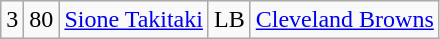<table class="wikitable" style="text-align:center">
<tr>
<td>3</td>
<td>80</td>
<td><a href='#'>Sione Takitaki</a></td>
<td>LB</td>
<td><a href='#'>Cleveland Browns</a></td>
</tr>
</table>
